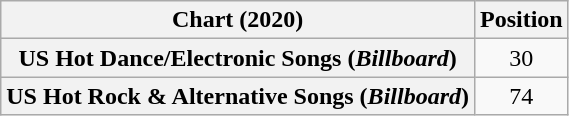<table class="wikitable sortable plainrowheaders" style="text-align:center">
<tr>
<th scope="col">Chart (2020)</th>
<th scope="col">Position</th>
</tr>
<tr>
<th scope="row">US Hot Dance/Electronic Songs (<em>Billboard</em>)</th>
<td>30</td>
</tr>
<tr>
<th scope="row">US Hot Rock & Alternative Songs (<em>Billboard</em>)</th>
<td>74</td>
</tr>
</table>
